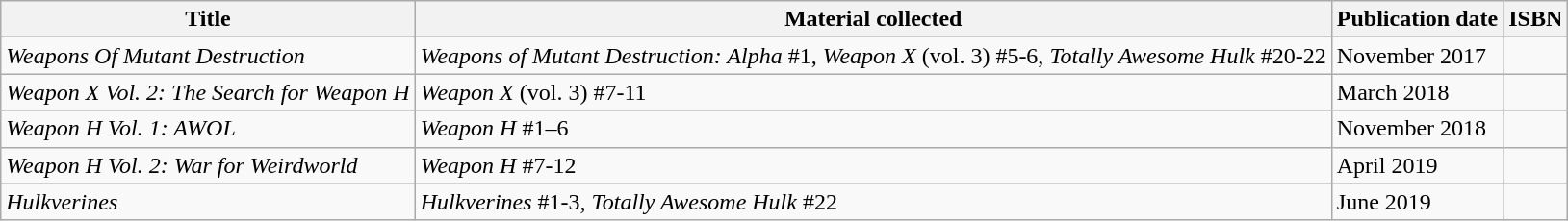<table class="wikitable">
<tr>
<th>Title</th>
<th>Material collected</th>
<th>Publication date</th>
<th>ISBN</th>
</tr>
<tr>
<td><em>Weapons Of Mutant Destruction</em></td>
<td><em>Weapons of Mutant Destruction: Alpha</em> #1, <em>Weapon X</em> (vol. 3) #5-6, <em>Totally Awesome Hulk</em> #20-22</td>
<td>November 2017</td>
<td></td>
</tr>
<tr>
<td><em>Weapon X Vol. 2: The Search for Weapon H</em></td>
<td><em>Weapon X</em> (vol. 3) #7-11</td>
<td>March 2018</td>
<td></td>
</tr>
<tr>
<td><em>Weapon H Vol. 1: AWOL</em></td>
<td><em>Weapon H</em> #1–6</td>
<td>November 2018</td>
<td></td>
</tr>
<tr>
<td><em>Weapon H Vol. 2: War for Weirdworld</em></td>
<td><em>Weapon H</em> #7-12</td>
<td>April 2019</td>
<td></td>
</tr>
<tr>
<td><em>Hulkverines</em></td>
<td><em>Hulkverines</em> #1-3, <em>Totally Awesome Hulk</em> #22</td>
<td>June 2019</td>
<td></td>
</tr>
</table>
